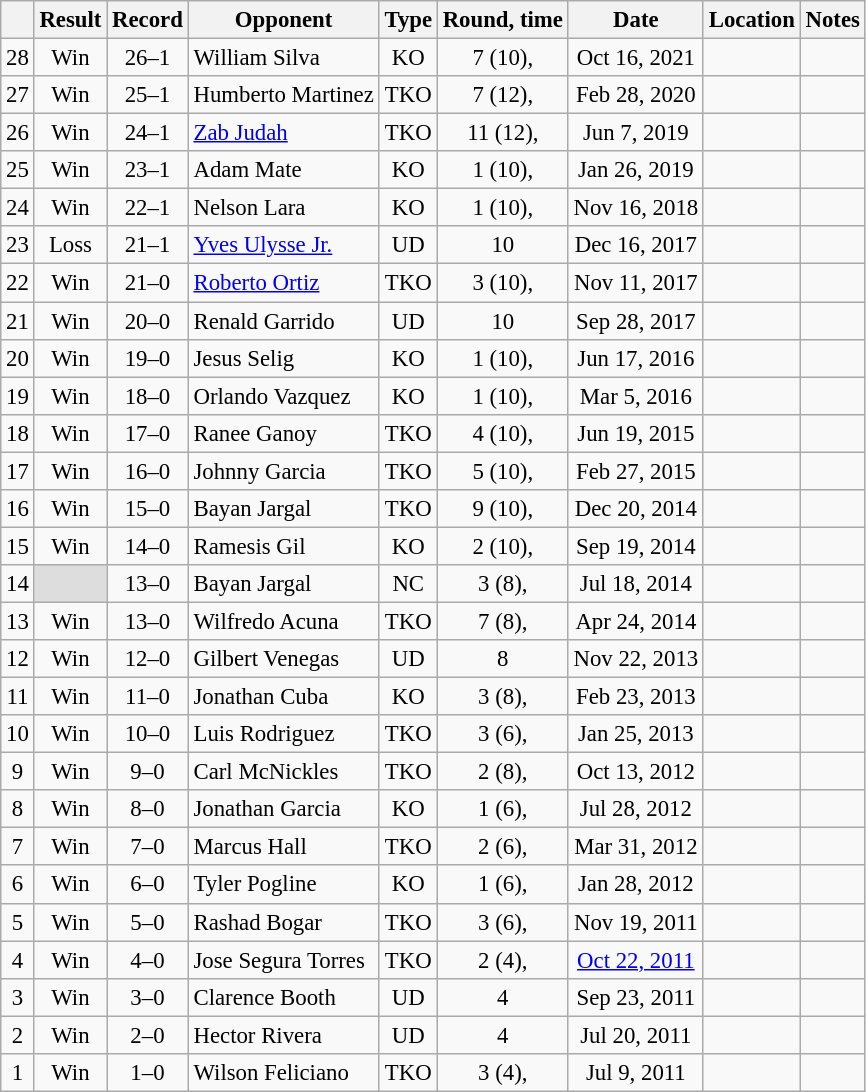<table class="wikitable" style="text-align:center; font-size:95%">
<tr>
<th></th>
<th>Result</th>
<th>Record</th>
<th>Opponent</th>
<th>Type</th>
<th>Round, time</th>
<th>Date</th>
<th>Location</th>
<th>Notes</th>
</tr>
<tr>
<td>28</td>
<td>Win</td>
<td>26–1 </td>
<td align=left> William Silva</td>
<td>KO</td>
<td>7 (10), </td>
<td>Oct 16, 2021</td>
<td align=left></td>
<td align=left></td>
</tr>
<tr>
<td>27</td>
<td>Win</td>
<td>25–1 </td>
<td align=left> Humberto Martinez</td>
<td>TKO</td>
<td>7 (12), </td>
<td>Feb 28, 2020</td>
<td align=left></td>
<td align=left></td>
</tr>
<tr>
<td>26</td>
<td>Win</td>
<td>24–1 </td>
<td align=left> <a href='#'>Zab Judah</a></td>
<td>TKO</td>
<td>11 (12), </td>
<td>Jun 7, 2019</td>
<td align=left> </td>
<td align=left></td>
</tr>
<tr>
<td>25</td>
<td>Win</td>
<td>23–1 </td>
<td align=left> Adam Mate</td>
<td>KO</td>
<td>1 (10), </td>
<td>Jan 26, 2019</td>
<td align=left> </td>
<td></td>
</tr>
<tr>
<td>24</td>
<td>Win</td>
<td>22–1 </td>
<td align=left> Nelson Lara</td>
<td>KO</td>
<td>1 (10), </td>
<td>Nov 16, 2018</td>
<td align=left> </td>
<td></td>
</tr>
<tr>
<td>23</td>
<td>Loss</td>
<td>21–1 </td>
<td align=left> <a href='#'>Yves Ulysse Jr.</a></td>
<td>UD</td>
<td>10</td>
<td>Dec 16, 2017</td>
<td align=left> </td>
<td></td>
</tr>
<tr>
<td>22</td>
<td>Win</td>
<td>21–0 </td>
<td align=left> <a href='#'>Roberto Ortiz</a></td>
<td>TKO</td>
<td>3 (10), </td>
<td>Nov 11, 2017</td>
<td align=left> </td>
<td></td>
</tr>
<tr>
<td>21</td>
<td>Win</td>
<td>20–0 </td>
<td align=left> Renald Garrido</td>
<td>UD</td>
<td>10</td>
<td>Sep 28, 2017</td>
<td align=left> </td>
<td></td>
</tr>
<tr>
<td>20</td>
<td>Win</td>
<td>19–0 </td>
<td align=left> Jesus Selig</td>
<td>KO</td>
<td>1 (10), </td>
<td>Jun 17, 2016</td>
<td align=left> </td>
<td></td>
</tr>
<tr>
<td>19</td>
<td>Win</td>
<td>18–0 </td>
<td align=left> Orlando Vazquez</td>
<td>KO</td>
<td>1 (10), </td>
<td>Mar 5, 2016</td>
<td align=left> </td>
<td align=left></td>
</tr>
<tr>
<td>18</td>
<td>Win</td>
<td>17–0 </td>
<td align=left> Ranee Ganoy</td>
<td>TKO</td>
<td>4 (10), </td>
<td>Jun 19, 2015</td>
<td align=left> </td>
<td align=left></td>
</tr>
<tr>
<td>17</td>
<td>Win</td>
<td>16–0 </td>
<td align=left> Johnny Garcia</td>
<td>TKO</td>
<td>5 (10), </td>
<td>Feb 27, 2015</td>
<td align=left> </td>
<td align=left></td>
</tr>
<tr>
<td>16</td>
<td>Win</td>
<td>15–0 </td>
<td align=left> Bayan Jargal</td>
<td>TKO</td>
<td>9 (10), </td>
<td>Dec 20, 2014</td>
<td align=left> </td>
<td align=left></td>
</tr>
<tr>
<td>15</td>
<td>Win</td>
<td>14–0 </td>
<td align=left> Ramesis Gil</td>
<td>KO</td>
<td>2 (10), </td>
<td>Sep 19, 2014</td>
<td align=left> </td>
<td></td>
</tr>
<tr>
<td>14</td>
<td style="background: #DDD"></td>
<td>13–0 </td>
<td align=left> Bayan Jargal</td>
<td>NC</td>
<td>3 (8), </td>
<td>Jul 18, 2014</td>
<td align=left> </td>
<td></td>
</tr>
<tr>
<td>13</td>
<td>Win</td>
<td>13–0</td>
<td align=left> Wilfredo Acuna</td>
<td>TKO</td>
<td>7 (8), </td>
<td>Apr 24, 2014</td>
<td align=left> </td>
<td></td>
</tr>
<tr>
<td>12</td>
<td>Win</td>
<td>12–0</td>
<td align=left> Gilbert Venegas</td>
<td>UD</td>
<td>8</td>
<td>Nov 22, 2013</td>
<td align=left> </td>
<td></td>
</tr>
<tr>
<td>11</td>
<td>Win</td>
<td>11–0</td>
<td align=left> Jonathan Cuba</td>
<td>KO</td>
<td>3 (8), </td>
<td>Feb 23, 2013</td>
<td align=left> </td>
<td></td>
</tr>
<tr>
<td>10</td>
<td>Win</td>
<td>10–0</td>
<td align=left> Luis Rodriguez</td>
<td>TKO</td>
<td>3 (6), </td>
<td>Jan 25, 2013</td>
<td align=left> </td>
<td></td>
</tr>
<tr>
<td>9</td>
<td>Win</td>
<td>9–0</td>
<td align=left> Carl McNickles</td>
<td>TKO</td>
<td>2 (8), </td>
<td>Oct 13, 2012</td>
<td align=left> </td>
<td></td>
</tr>
<tr>
<td>8</td>
<td>Win</td>
<td>8–0</td>
<td align=left> Jonathan Garcia</td>
<td>KO</td>
<td>1 (6), </td>
<td>Jul 28, 2012</td>
<td align=left> </td>
<td></td>
</tr>
<tr>
<td>7</td>
<td>Win</td>
<td>7–0</td>
<td align=left> Marcus Hall</td>
<td>TKO</td>
<td>2 (6), </td>
<td>Mar 31, 2012</td>
<td align=left> </td>
<td></td>
</tr>
<tr>
<td>6</td>
<td>Win</td>
<td>6–0</td>
<td align=left> Tyler Pogline</td>
<td>KO</td>
<td>1 (6), </td>
<td>Jan 28, 2012</td>
<td align=left> </td>
<td></td>
</tr>
<tr>
<td>5</td>
<td>Win</td>
<td>5–0</td>
<td align=left> Rashad Bogar</td>
<td>TKO</td>
<td>3 (6), </td>
<td>Nov 19, 2011</td>
<td align=left> </td>
<td></td>
</tr>
<tr>
<td>4</td>
<td>Win</td>
<td>4–0</td>
<td align=left> Jose Segura Torres</td>
<td>TKO</td>
<td>2 (4), </td>
<td><a href='#'>Oct 22, 2011</a></td>
<td align=left> </td>
<td></td>
</tr>
<tr>
<td>3</td>
<td>Win</td>
<td>3–0</td>
<td align=left> Clarence Booth</td>
<td>UD</td>
<td>4</td>
<td>Sep 23, 2011</td>
<td align=left> </td>
<td></td>
</tr>
<tr>
<td>2</td>
<td>Win</td>
<td>2–0</td>
<td align=left> Hector Rivera</td>
<td>UD</td>
<td>4</td>
<td>Jul 20, 2011</td>
<td align=left> </td>
<td></td>
</tr>
<tr>
<td>1</td>
<td>Win</td>
<td>1–0</td>
<td align=left> Wilson Feliciano</td>
<td>TKO</td>
<td>3 (4), </td>
<td>Jul 9, 2011</td>
<td align=left> </td>
<td></td>
</tr>
</table>
